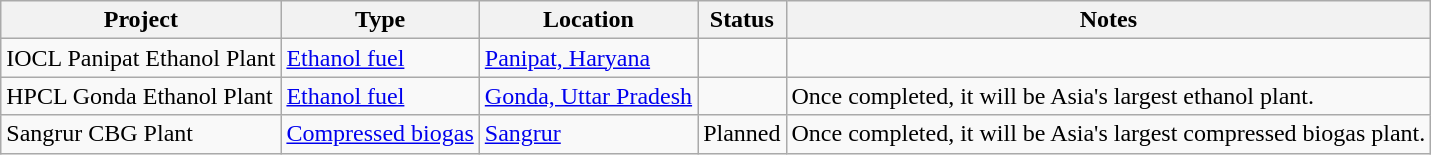<table class="wikitable sortable">
<tr>
<th>Project</th>
<th>Type</th>
<th>Location</th>
<th>Status</th>
<th>Notes</th>
</tr>
<tr>
<td>IOCL Panipat Ethanol Plant</td>
<td><a href='#'>Ethanol fuel</a></td>
<td><a href='#'>Panipat, Haryana</a></td>
<td></td>
<td></td>
</tr>
<tr>
<td>HPCL Gonda Ethanol Plant</td>
<td><a href='#'>Ethanol fuel</a></td>
<td><a href='#'>Gonda, Uttar Pradesh</a></td>
<td></td>
<td>Once completed, it will be Asia's largest ethanol plant.</td>
</tr>
<tr>
<td>Sangrur CBG Plant</td>
<td><a href='#'>Compressed biogas</a></td>
<td><a href='#'>Sangrur</a></td>
<td>Planned</td>
<td>Once completed, it will be Asia's largest compressed biogas plant.</td>
</tr>
</table>
